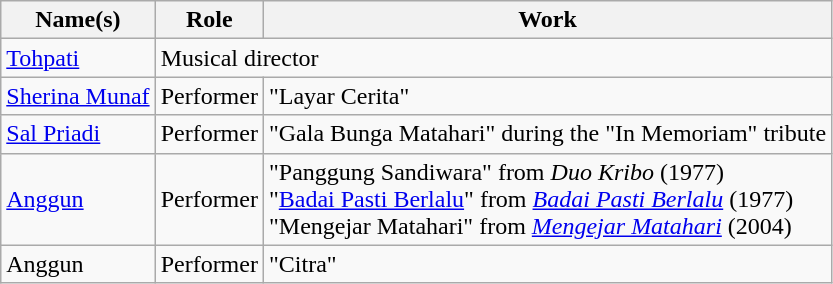<table class="wikitable plainrowheaders sortable">
<tr>
<th scope="col">Name(s)</th>
<th scope="col">Role</th>
<th scope="col">Work</th>
</tr>
<tr>
<td><a href='#'>Tohpati</a></td>
<td colspan="2">Musical director</td>
</tr>
<tr>
<td><a href='#'>Sherina Munaf</a></td>
<td>Performer</td>
<td>"Layar Cerita"</td>
</tr>
<tr>
<td><a href='#'>Sal Priadi</a></td>
<td>Performer</td>
<td>"Gala Bunga Matahari" during the "In Memoriam" tribute</td>
</tr>
<tr>
<td><a href='#'>Anggun</a></td>
<td>Performer</td>
<td>"Panggung Sandiwara" from <em>Duo Kribo</em> (1977)<br>"<a href='#'>Badai Pasti Berlalu</a>" from <em><a href='#'>Badai Pasti Berlalu</a></em> (1977)<br>"Mengejar Matahari" from <em><a href='#'>Mengejar Matahari</a></em> (2004)</td>
</tr>
<tr>
<td>Anggun</td>
<td>Performer</td>
<td>"Citra"</td>
</tr>
</table>
